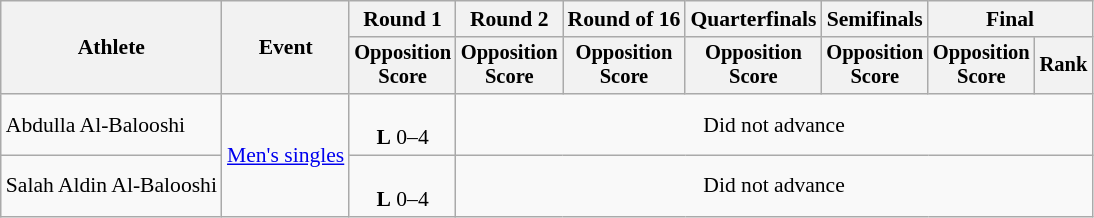<table class=wikitable style="font-size:90%; text-align:center;">
<tr>
<th rowspan="2">Athlete</th>
<th rowspan="2">Event</th>
<th>Round 1</th>
<th>Round 2</th>
<th>Round of 16</th>
<th>Quarterfinals</th>
<th>Semifinals</th>
<th colspan=2>Final</th>
</tr>
<tr style="font-size:95%">
<th>Opposition<br>Score</th>
<th>Opposition<br>Score</th>
<th>Opposition<br>Score</th>
<th>Opposition<br>Score</th>
<th>Opposition<br>Score</th>
<th>Opposition<br>Score</th>
<th>Rank</th>
</tr>
<tr>
<td align=left>Abdulla Al-Balooshi</td>
<td align=left rowspan=2><a href='#'>Men's singles</a></td>
<td><br><strong>L</strong> 0–4</td>
<td colspan=6>Did not advance</td>
</tr>
<tr>
<td align=left>Salah Aldin Al-Balooshi</td>
<td><br><strong>L</strong> 0–4</td>
<td colspan=6>Did not advance</td>
</tr>
</table>
